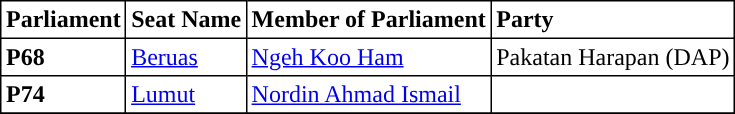<table class="toccolours sortable" border="1" cellpadding="3" style="border-collapse:collapse; text-align: left;">
<tr>
<th align="center">Parliament</th>
<th>Seat Name</th>
<th>Member of Parliament</th>
<th>Party</th>
</tr>
<tr>
<th align="left">P68</th>
<td><a href='#'>Beruas</a></td>
<td><a href='#'>Ngeh Koo Ham</a></td>
<td>Pakatan Harapan (DAP)</td>
</tr>
<tr>
<th align="left">P74</th>
<td><a href='#'>Lumut</a></td>
<td><a href='#'>Nordin Ahmad Ismail</a></td>
<td></td>
</tr>
<tr>
</tr>
</table>
